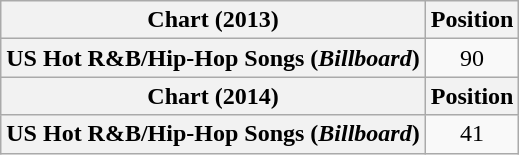<table class="wikitable plainrowheaders" style="text-align:center">
<tr>
<th scope="col">Chart (2013)</th>
<th scope="col">Position</th>
</tr>
<tr>
<th scope="row">US Hot R&B/Hip-Hop Songs (<em>Billboard</em>)</th>
<td>90</td>
</tr>
<tr>
<th scope="col">Chart (2014)</th>
<th scope="col">Position</th>
</tr>
<tr>
<th scope="row">US Hot R&B/Hip-Hop Songs (<em>Billboard</em>)</th>
<td>41</td>
</tr>
</table>
